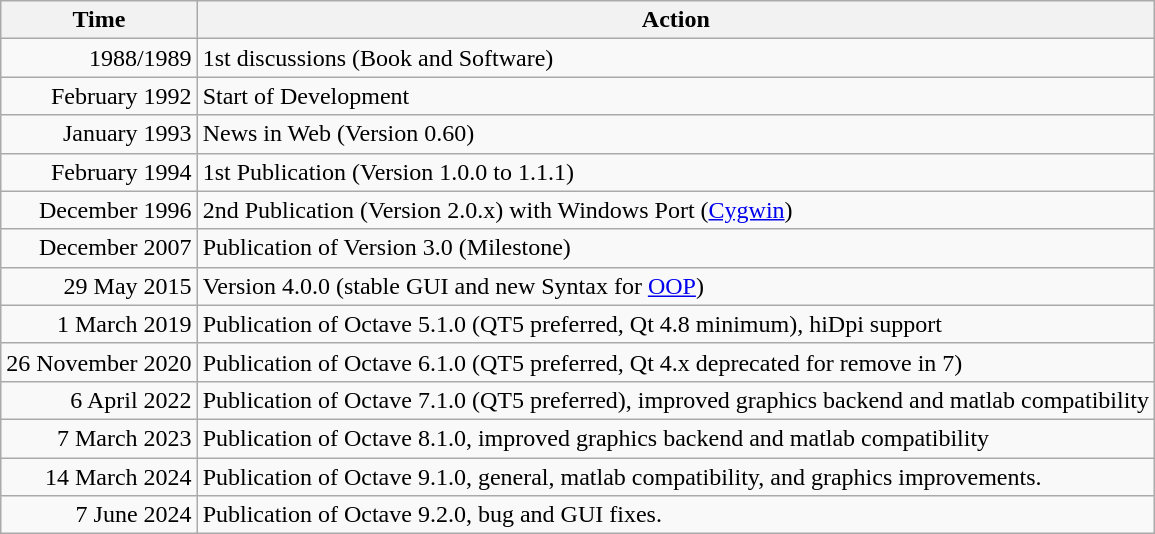<table class="wikitable">
<tr>
<th>Time</th>
<th>Action</th>
</tr>
<tr>
<td style="text-align: right; white-space: nowrap;">1988/1989</td>
<td>1st discussions (Book and Software)</td>
</tr>
<tr>
<td style="text-align: right; white-space: nowrap;">February 1992</td>
<td>Start of Development</td>
</tr>
<tr>
<td style="text-align: right; white-space: nowrap;">January 1993</td>
<td>News in Web (Version 0.60)</td>
</tr>
<tr>
<td style="text-align: right; white-space: nowrap;">February 1994</td>
<td>1st Publication (Version 1.0.0 to 1.1.1)</td>
</tr>
<tr>
<td style="text-align: right; white-space: nowrap;">December 1996</td>
<td>2nd Publication (Version 2.0.x) with Windows Port (<a href='#'>Cygwin</a>)</td>
</tr>
<tr>
<td style="text-align: right; white-space: nowrap;">December 2007</td>
<td>Publication of Version 3.0 (Milestone)</td>
</tr>
<tr>
<td style="text-align: right; white-space: nowrap;">29 May 2015</td>
<td>Version 4.0.0 (stable GUI and new Syntax for <a href='#'>OOP</a>)</td>
</tr>
<tr>
<td style="text-align: right; white-space: nowrap;">1 March 2019</td>
<td>Publication of Octave 5.1.0 (QT5 preferred, Qt 4.8 minimum), hiDpi support</td>
</tr>
<tr>
<td style="text-align: right; white-space: nowrap;">26 November 2020</td>
<td>Publication of Octave 6.1.0 (QT5 preferred, Qt 4.x deprecated for remove in 7)</td>
</tr>
<tr>
<td style="text-align: right; white-space: nowrap;">6 April 2022</td>
<td>Publication of Octave 7.1.0 (QT5 preferred), improved graphics backend and matlab compatibility</td>
</tr>
<tr>
<td style="text-align: right; white-space: nowrap;">7 March 2023</td>
<td>Publication of Octave 8.1.0, improved graphics backend and matlab compatibility</td>
</tr>
<tr>
<td style="text-align: right; white-space: nowrap;">14 March 2024</td>
<td>Publication of Octave 9.1.0, general, matlab compatibility, and graphics improvements.</td>
</tr>
<tr>
<td style="text-align: right; white-space: nowrap;">7 June 2024</td>
<td>Publication of Octave 9.2.0, bug and GUI fixes.</td>
</tr>
</table>
